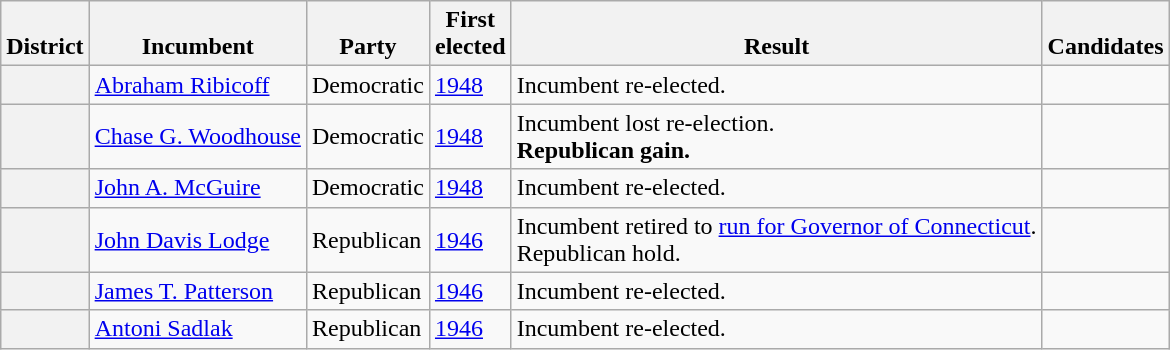<table class=wikitable>
<tr valign=bottom>
<th>District</th>
<th>Incumbent</th>
<th>Party</th>
<th>First<br>elected</th>
<th>Result</th>
<th>Candidates</th>
</tr>
<tr>
<th></th>
<td><a href='#'>Abraham Ribicoff</a></td>
<td>Democratic</td>
<td><a href='#'>1948</a></td>
<td>Incumbent re-elected.</td>
<td nowrap></td>
</tr>
<tr>
<th></th>
<td><a href='#'>Chase G. Woodhouse</a></td>
<td>Democratic</td>
<td><a href='#'>1948</a></td>
<td>Incumbent lost re-election.<br><strong>Republican gain.</strong></td>
<td nowrap></td>
</tr>
<tr>
<th></th>
<td><a href='#'>John A. McGuire</a></td>
<td>Democratic</td>
<td><a href='#'>1948</a></td>
<td>Incumbent re-elected.</td>
<td nowrap></td>
</tr>
<tr>
<th></th>
<td><a href='#'>John Davis Lodge</a></td>
<td>Republican</td>
<td><a href='#'>1946</a></td>
<td>Incumbent retired to <a href='#'>run for Governor of Connecticut</a>.<br>Republican hold.</td>
<td nowrap></td>
</tr>
<tr>
<th></th>
<td><a href='#'>James T. Patterson</a></td>
<td>Republican</td>
<td><a href='#'>1946</a></td>
<td>Incumbent re-elected.</td>
<td nowrap></td>
</tr>
<tr>
<th></th>
<td><a href='#'>Antoni Sadlak</a></td>
<td>Republican</td>
<td><a href='#'>1946</a></td>
<td>Incumbent re-elected.</td>
<td nowrap></td>
</tr>
</table>
